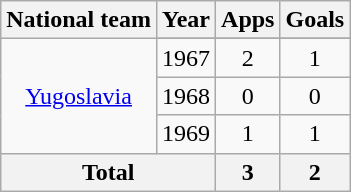<table class=wikitable style=text-align:center>
<tr>
<th>National team</th>
<th>Year</th>
<th>Apps</th>
<th>Goals</th>
</tr>
<tr>
<td rowspan=4><a href='#'>Yugoslavia</a></td>
</tr>
<tr>
<td>1967</td>
<td>2</td>
<td>1</td>
</tr>
<tr>
<td>1968</td>
<td>0</td>
<td>0</td>
</tr>
<tr>
<td>1969</td>
<td>1</td>
<td>1</td>
</tr>
<tr>
<th colspan=2>Total</th>
<th>3</th>
<th>2</th>
</tr>
</table>
